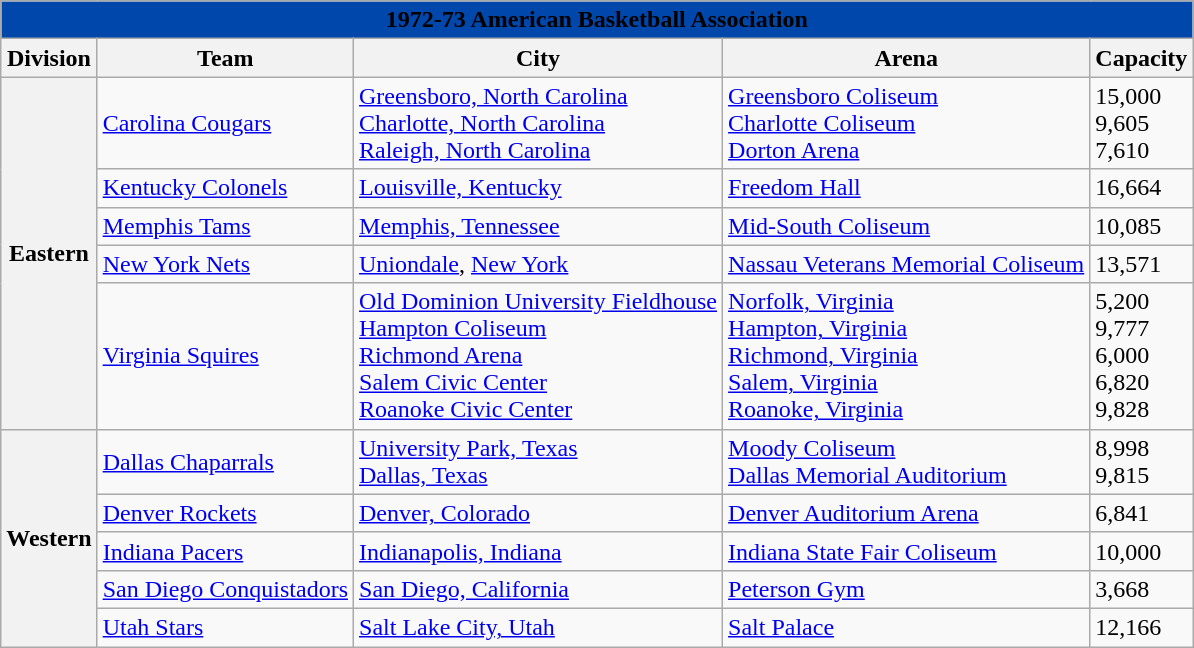<table class="wikitable" style="width:auto">
<tr>
<td bgcolor="#0047AB" align="center" colspan="5"><strong><span>1972-73 American Basketball Association</span></strong></td>
</tr>
<tr>
<th>Division</th>
<th>Team</th>
<th>City</th>
<th>Arena</th>
<th>Capacity</th>
</tr>
<tr>
<th rowspan="5">Eastern</th>
<td><a href='#'>Carolina Cougars</a></td>
<td><a href='#'>Greensboro, North Carolina</a> <br> <a href='#'>Charlotte, North Carolina</a> <br> <a href='#'>Raleigh, North Carolina</a></td>
<td><a href='#'>Greensboro Coliseum</a> <br> <a href='#'>Charlotte Coliseum</a> <br> <a href='#'>Dorton Arena</a></td>
<td>15,000 <br> 9,605 <br> 7,610</td>
</tr>
<tr>
<td><a href='#'>Kentucky Colonels</a></td>
<td><a href='#'>Louisville, Kentucky</a></td>
<td><a href='#'>Freedom Hall</a></td>
<td>16,664</td>
</tr>
<tr>
<td><a href='#'>Memphis Tams</a></td>
<td><a href='#'>Memphis, Tennessee</a></td>
<td><a href='#'>Mid-South Coliseum</a></td>
<td>10,085</td>
</tr>
<tr>
<td><a href='#'>New York Nets</a></td>
<td><a href='#'>Uniondale</a>, <a href='#'>New York</a></td>
<td><a href='#'>Nassau Veterans Memorial Coliseum</a></td>
<td>13,571</td>
</tr>
<tr>
<td><a href='#'>Virginia Squires</a></td>
<td><a href='#'>Old Dominion University Fieldhouse</a> <br> <a href='#'>Hampton Coliseum</a> <br> <a href='#'>Richmond Arena</a> <br> <a href='#'>Salem Civic Center</a> <br> <a href='#'>Roanoke Civic Center</a></td>
<td><a href='#'>Norfolk, Virginia</a> <br> <a href='#'>Hampton, Virginia</a> <br> <a href='#'>Richmond, Virginia</a> <br> <a href='#'>Salem, Virginia</a> <br> <a href='#'>Roanoke, Virginia</a></td>
<td>5,200 <br> 9,777 <br> 6,000 <br> 6,820 <br> 9,828</td>
</tr>
<tr>
<th rowspan="6">Western</th>
<td><a href='#'>Dallas Chaparrals</a></td>
<td><a href='#'>University Park, Texas</a> <br> <a href='#'>Dallas, Texas</a></td>
<td><a href='#'>Moody Coliseum</a> <br> <a href='#'>Dallas Memorial Auditorium</a></td>
<td>8,998 <br> 9,815</td>
</tr>
<tr>
<td><a href='#'>Denver Rockets</a></td>
<td><a href='#'>Denver, Colorado</a></td>
<td><a href='#'>Denver Auditorium Arena</a></td>
<td>6,841</td>
</tr>
<tr>
<td><a href='#'>Indiana Pacers</a></td>
<td><a href='#'>Indianapolis, Indiana</a></td>
<td><a href='#'>Indiana State Fair Coliseum</a></td>
<td>10,000</td>
</tr>
<tr>
<td><a href='#'>San Diego Conquistadors</a></td>
<td><a href='#'>San Diego, California</a></td>
<td><a href='#'>Peterson Gym</a></td>
<td>3,668</td>
</tr>
<tr>
<td><a href='#'>Utah Stars</a></td>
<td><a href='#'>Salt Lake City, Utah</a></td>
<td><a href='#'>Salt Palace</a></td>
<td>12,166</td>
</tr>
</table>
